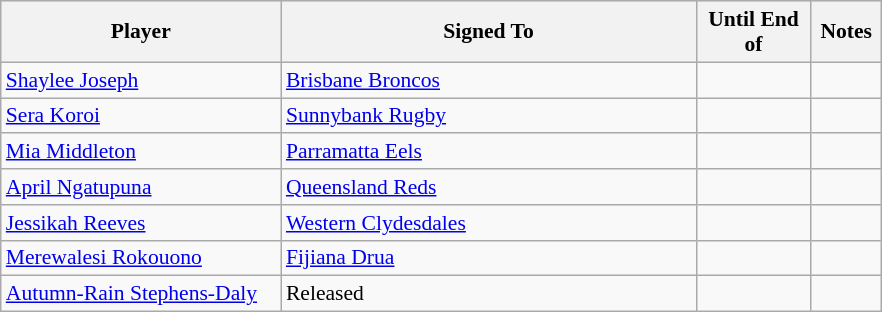<table class="wikitable" style="font-size:90%">
<tr bgcolor="#efefef">
<th width="180">Player</th>
<th width="270">Signed To</th>
<th width="70">Until End of</th>
<th width="40">Notes</th>
</tr>
<tr>
<td><a href='#'>Shaylee Joseph</a></td>
<td> <a href='#'>Brisbane Broncos</a></td>
<td></td>
<td></td>
</tr>
<tr>
<td><a href='#'>Sera Koroi</a></td>
<td> <a href='#'>Sunnybank Rugby</a></td>
<td></td>
<td></td>
</tr>
<tr>
<td><a href='#'>Mia Middleton</a></td>
<td> <a href='#'>Parramatta Eels</a></td>
<td></td>
<td></td>
</tr>
<tr>
<td><a href='#'>April Ngatupuna</a></td>
<td> <a href='#'>Queensland Reds</a></td>
<td></td>
<td></td>
</tr>
<tr>
<td><a href='#'>Jessikah Reeves</a></td>
<td> <a href='#'>Western Clydesdales</a></td>
<td></td>
<td></td>
</tr>
<tr>
<td><a href='#'>Merewalesi Rokouono</a></td>
<td> <a href='#'>Fijiana Drua</a></td>
<td></td>
<td></td>
</tr>
<tr>
<td><a href='#'>Autumn-Rain Stephens-Daly</a></td>
<td>Released</td>
<td></td>
<td></td>
</tr>
</table>
